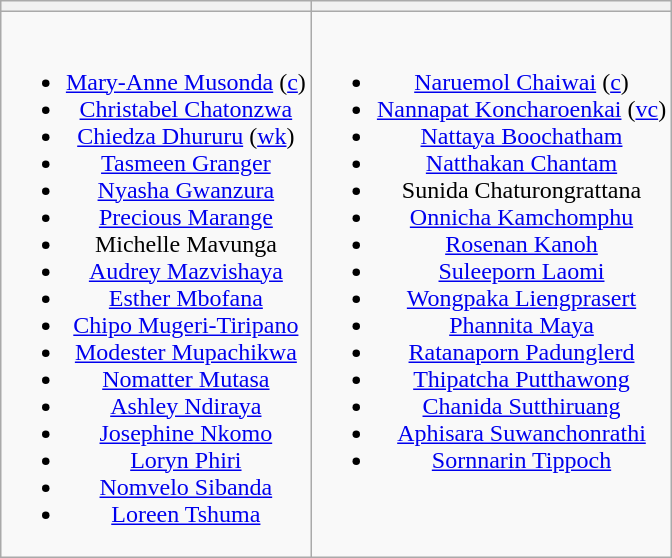<table class="wikitable" style="text-align:center; margin:auto">
<tr>
<th></th>
<th></th>
</tr>
<tr style="vertical-align:top">
<td><br><ul><li><a href='#'>Mary-Anne Musonda</a> (<a href='#'>c</a>)</li><li><a href='#'>Christabel Chatonzwa</a></li><li><a href='#'>Chiedza Dhururu</a> (<a href='#'>wk</a>)</li><li><a href='#'>Tasmeen Granger</a></li><li><a href='#'>Nyasha Gwanzura</a></li><li><a href='#'>Precious Marange</a></li><li>Michelle Mavunga</li><li><a href='#'>Audrey Mazvishaya</a></li><li><a href='#'>Esther Mbofana</a></li><li><a href='#'>Chipo Mugeri-Tiripano</a></li><li><a href='#'>Modester Mupachikwa</a></li><li><a href='#'>Nomatter Mutasa</a></li><li><a href='#'>Ashley Ndiraya</a></li><li><a href='#'>Josephine Nkomo</a></li><li><a href='#'>Loryn Phiri</a></li><li><a href='#'>Nomvelo Sibanda</a></li><li><a href='#'>Loreen Tshuma</a></li></ul></td>
<td><br><ul><li><a href='#'>Naruemol Chaiwai</a> (<a href='#'>c</a>)</li><li><a href='#'>Nannapat Koncharoenkai</a> (<a href='#'>vc</a>)</li><li><a href='#'>Nattaya Boochatham</a></li><li><a href='#'>Natthakan Chantam</a></li><li>Sunida Chaturongrattana</li><li><a href='#'>Onnicha Kamchomphu</a></li><li><a href='#'>Rosenan Kanoh</a></li><li><a href='#'>Suleeporn Laomi</a></li><li><a href='#'>Wongpaka Liengprasert</a></li><li><a href='#'>Phannita Maya</a></li><li><a href='#'>Ratanaporn Padunglerd</a></li><li><a href='#'>Thipatcha Putthawong</a></li><li><a href='#'>Chanida Sutthiruang</a></li><li><a href='#'>Aphisara Suwanchonrathi</a></li><li><a href='#'>Sornnarin Tippoch</a></li></ul></td>
</tr>
</table>
